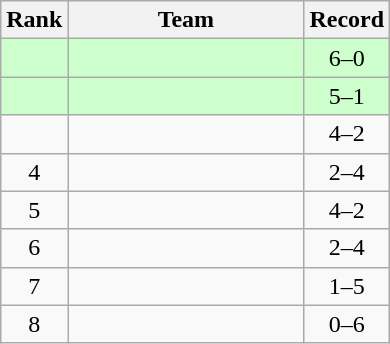<table class="wikitable">
<tr>
<th>Rank</th>
<th width=150px>Team</th>
<th>Record</th>
</tr>
<tr bgcolor=ccffcc>
<td align=center></td>
<td></td>
<td align=center>6–0</td>
</tr>
<tr bgcolor=ccffcc>
<td align=center></td>
<td></td>
<td align=center>5–1</td>
</tr>
<tr>
<td align=center></td>
<td></td>
<td align=center>4–2</td>
</tr>
<tr>
<td align=center>4</td>
<td></td>
<td align=center>2–4</td>
</tr>
<tr>
<td align=center>5</td>
<td></td>
<td align=center>4–2</td>
</tr>
<tr>
<td align=center>6</td>
<td></td>
<td align=center>2–4</td>
</tr>
<tr>
<td align=center>7</td>
<td></td>
<td align=center>1–5</td>
</tr>
<tr>
<td align=center>8</td>
<td></td>
<td align=center>0–6</td>
</tr>
</table>
